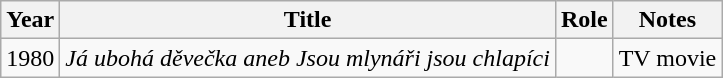<table class="wikitable">
<tr>
<th>Year</th>
<th>Title</th>
<th>Role</th>
<th>Notes</th>
</tr>
<tr>
<td>1980</td>
<td><em>Já ubohá děvečka aneb Jsou mlynáři jsou chlapíci</em></td>
<td></td>
<td>TV movie</td>
</tr>
</table>
